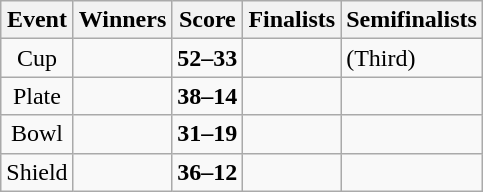<table class="wikitable" style="text-align: center">
<tr>
<th>Event</th>
<th>Winners</th>
<th>Score</th>
<th>Finalists</th>
<th>Semifinalists</th>
</tr>
<tr>
<td>Cup</td>
<td align=left></td>
<td><strong>52–33</strong></td>
<td align=left></td>
<td align=left> (Third)<br></td>
</tr>
<tr>
<td>Plate</td>
<td align=left></td>
<td><strong>38–14</strong></td>
<td align=left></td>
<td align=left><br></td>
</tr>
<tr>
<td>Bowl</td>
<td align=left></td>
<td><strong>31–19</strong></td>
<td align=left></td>
<td align=left><br></td>
</tr>
<tr>
<td>Shield</td>
<td align=left></td>
<td><strong>36–12</strong></td>
<td align=left></td>
<td align=left><br></td>
</tr>
</table>
